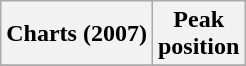<table class="wikitable plainrowheaders" style="text-align:center">
<tr>
<th>Charts (2007)</th>
<th>Peak<br>position</th>
</tr>
<tr>
</tr>
</table>
